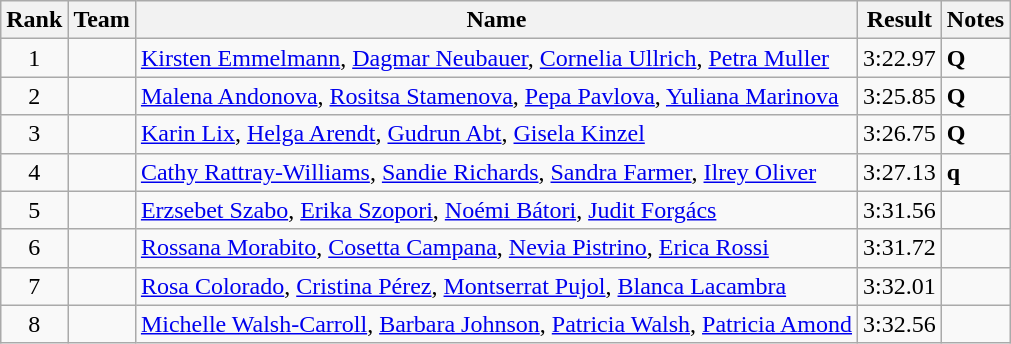<table class="sortable wikitable">
<tr>
<th>Rank</th>
<th>Team</th>
<th>Name</th>
<th>Result</th>
<th>Notes</th>
</tr>
<tr>
<td align="center">1</td>
<td></td>
<td><a href='#'>Kirsten Emmelmann</a>, <a href='#'>Dagmar Neubauer</a>, <a href='#'>Cornelia Ullrich</a>, <a href='#'>Petra Muller</a></td>
<td>3:22.97</td>
<td><strong>Q</strong></td>
</tr>
<tr>
<td align="center">2</td>
<td></td>
<td><a href='#'>Malena Andonova</a>, <a href='#'>Rositsa Stamenova</a>, <a href='#'>Pepa Pavlova</a>, <a href='#'>Yuliana Marinova</a></td>
<td>3:25.85</td>
<td><strong>Q</strong></td>
</tr>
<tr>
<td align="center">3</td>
<td></td>
<td><a href='#'>Karin Lix</a>, <a href='#'>Helga Arendt</a>, <a href='#'>Gudrun Abt</a>, <a href='#'>Gisela Kinzel</a></td>
<td>3:26.75</td>
<td><strong>Q</strong></td>
</tr>
<tr>
<td align="center">4</td>
<td></td>
<td><a href='#'>Cathy Rattray-Williams</a>, <a href='#'>Sandie Richards</a>, <a href='#'>Sandra Farmer</a>, <a href='#'>Ilrey Oliver</a></td>
<td>3:27.13</td>
<td><strong>q</strong></td>
</tr>
<tr>
<td align="center">5</td>
<td></td>
<td><a href='#'>Erzsebet Szabo</a>, <a href='#'>Erika Szopori</a>, <a href='#'>Noémi Bátori</a>, <a href='#'>Judit Forgács</a></td>
<td>3:31.56</td>
<td></td>
</tr>
<tr>
<td align="center">6</td>
<td></td>
<td><a href='#'>Rossana Morabito</a>, <a href='#'>Cosetta Campana</a>, <a href='#'>Nevia Pistrino</a>, <a href='#'>Erica Rossi</a></td>
<td>3:31.72</td>
<td></td>
</tr>
<tr>
<td align="center">7</td>
<td></td>
<td><a href='#'>Rosa Colorado</a>, <a href='#'>Cristina Pérez</a>, <a href='#'>Montserrat Pujol</a>, <a href='#'>Blanca Lacambra</a></td>
<td>3:32.01</td>
<td></td>
</tr>
<tr>
<td align="center">8</td>
<td></td>
<td><a href='#'>Michelle Walsh-Carroll</a>, <a href='#'>Barbara Johnson</a>, <a href='#'>Patricia Walsh</a>, <a href='#'>Patricia Amond</a></td>
<td>3:32.56</td>
<td></td>
</tr>
</table>
